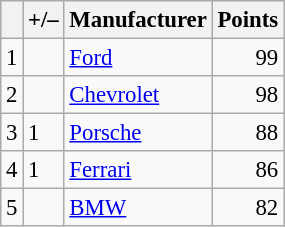<table class="wikitable" style="font-size: 95%;">
<tr>
<th scope="col"></th>
<th scope="col">+/–</th>
<th scope="col">Manufacturer</th>
<th scope="col">Points</th>
</tr>
<tr>
<td align=center>1</td>
<td align="left"></td>
<td> <a href='#'>Ford</a></td>
<td align=right>99</td>
</tr>
<tr>
<td align=center>2</td>
<td align="left"></td>
<td> <a href='#'>Chevrolet</a></td>
<td align=right>98</td>
</tr>
<tr>
<td align=center>3</td>
<td align="left"> 1</td>
<td> <a href='#'>Porsche</a></td>
<td align=right>88</td>
</tr>
<tr>
<td align=center>4</td>
<td align="left"> 1</td>
<td> <a href='#'>Ferrari</a></td>
<td align=right>86</td>
</tr>
<tr>
<td align=center>5</td>
<td align="left"></td>
<td> <a href='#'>BMW</a></td>
<td align=right>82</td>
</tr>
</table>
